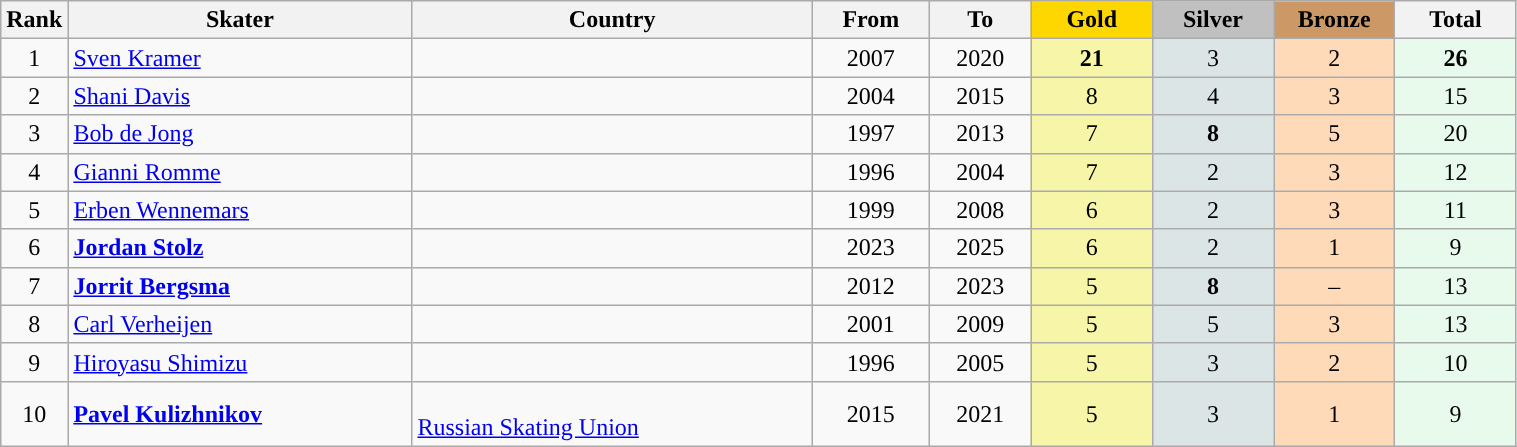<table class="wikitable plainrowheaders" width=80% style="text-align:center;">
<tr style="background-color:#EDEDED;">
<th class="hintergrundfarbe5" style="width:1em">Rank</th>
<th class="hintergrundfarbe5">Skater</th>
<th class="hintergrundfarbe5">Country</th>
<th class="hintergrundfarbe5">From</th>
<th class="hintergrundfarbe5">To</th>
<th style="background:    gold; width:8%">Gold</th>
<th style="background:  silver; width:8%">Silver</th>
<th style="background: #CC9966; width:8%">Bronze</th>
<th class="hintergrundfarbe5" style="width:8%">Total</th>
</tr>
<tr>
<td>1</td>
<td align="left"><a href='#'>Sven Kramer</a></td>
<td align="left"></td>
<td>2007</td>
<td>2020</td>
<td bgcolor="#F7F6A8"><strong>21</strong></td>
<td bgcolor="#DCE5E5">3</td>
<td bgcolor="#FFDAB9">2</td>
<td bgcolor="#E7FAEC"><strong>26</strong></td>
</tr>
<tr align="center">
<td>2</td>
<td align="left"><a href='#'>Shani Davis</a></td>
<td align="left"></td>
<td>2004</td>
<td>2015</td>
<td bgcolor="#F7F6A8">8</td>
<td bgcolor="#DCE5E5">4</td>
<td bgcolor="#FFDAB9">3</td>
<td bgcolor="#E7FAEC">15</td>
</tr>
<tr align="center">
<td>3</td>
<td align="left"><a href='#'>Bob de Jong</a></td>
<td align="left"></td>
<td>1997</td>
<td>2013</td>
<td bgcolor="#F7F6A8">7</td>
<td bgcolor="#DCE5E5"><strong>8</strong></td>
<td bgcolor="#FFDAB9">5</td>
<td bgcolor="#E7FAEC">20</td>
</tr>
<tr align="center">
<td>4</td>
<td align="left"><a href='#'>Gianni Romme</a></td>
<td align="left"></td>
<td>1996</td>
<td>2004</td>
<td bgcolor="#F7F6A8">7</td>
<td bgcolor="#DCE5E5">2</td>
<td bgcolor="#FFDAB9">3</td>
<td bgcolor="#E7FAEC">12</td>
</tr>
<tr align="center">
<td>5</td>
<td align="left"><a href='#'>Erben Wennemars</a></td>
<td align="left"></td>
<td>1999</td>
<td>2008</td>
<td bgcolor="#F7F6A8">6</td>
<td bgcolor="#DCE5E5">2</td>
<td bgcolor="#FFDAB9">3</td>
<td bgcolor="#E7FAEC">11</td>
</tr>
<tr align="center">
<td>6</td>
<td align="left"><strong><a href='#'>Jordan Stolz</a></strong></td>
<td align="left"></td>
<td>2023</td>
<td>2025</td>
<td bgcolor="#F7F6A8">6</td>
<td bgcolor="#DCE5E5">2</td>
<td bgcolor="#FFDAB9">1</td>
<td bgcolor="#E7FAEC">9</td>
</tr>
<tr align="center">
<td>7</td>
<td align="left"><strong><a href='#'>Jorrit Bergsma</a></strong></td>
<td align="left"></td>
<td>2012</td>
<td>2023</td>
<td bgcolor="#F7F6A8">5</td>
<td bgcolor="#DCE5E5"><strong>8</strong></td>
<td bgcolor="#FFDAB9">–</td>
<td bgcolor="#E7FAEC">13</td>
</tr>
<tr align="center">
<td>8</td>
<td align="left"><a href='#'>Carl Verheijen</a></td>
<td align="left"></td>
<td>2001</td>
<td>2009</td>
<td bgcolor="#F7F6A8">5</td>
<td bgcolor="#DCE5E5">5</td>
<td bgcolor="#FFDAB9">3</td>
<td bgcolor="#E7FAEC">13</td>
</tr>
<tr align="center">
<td>9</td>
<td align="left"><a href='#'>Hiroyasu Shimizu</a></td>
<td align="left"></td>
<td>1996</td>
<td>2005</td>
<td bgcolor="#F7F6A8">5</td>
<td bgcolor="#DCE5E5">3</td>
<td bgcolor="#FFDAB9">2</td>
<td bgcolor="#E7FAEC">10</td>
</tr>
<tr align="center">
<td>10</td>
<td align="left"><strong><a href='#'>Pavel Kulizhnikov</a></strong></td>
<td align="left"><br> <a href='#'>Russian Skating Union</a></td>
<td>2015</td>
<td>2021</td>
<td bgcolor="#F7F6A8">5</td>
<td bgcolor="#DCE5E5">3</td>
<td bgcolor="#FFDAB9">1</td>
<td bgcolor="#E7FAEC">9</td>
</tr>
</table>
